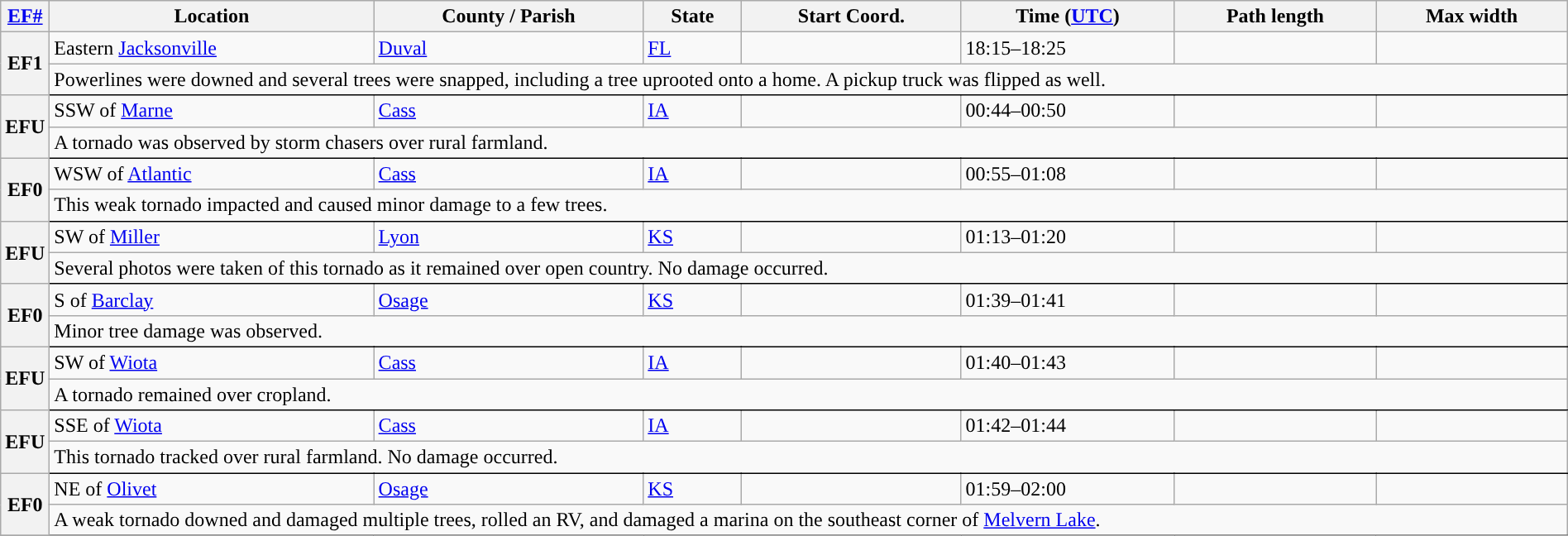<table class="wikitable sortable" style="width:100%;">
<tr>
<th scope="col" width="2%" align="center"><a href='#'>EF#</a></th>
<th scope="col" align="center" class="unsortable">Location</th>
<th scope="col" align="center" class="unsortable">County / Parish</th>
<th scope="col" align="center">State</th>
<th scope="col" align="center">Start Coord.</th>
<th scope="col" align="center">Time (<a href='#'>UTC</a>)</th>
<th scope="col" align="center">Path length</th>
<th scope="col" align="center">Max width</th>
</tr>
<tr>
<th scope="row" rowspan="2" style="background-color:#">EF1</th>
<td>Eastern <a href='#'>Jacksonville</a></td>
<td><a href='#'>Duval</a></td>
<td><a href='#'>FL</a></td>
<td></td>
<td>18:15–18:25</td>
<td></td>
<td></td>
</tr>
<tr class="expand-child">
<td colspan="8" style=" border-bottom: 1px solid black;">Powerlines were downed and several trees were snapped, including a tree uprooted onto a home. A pickup truck was flipped as well.</td>
</tr>
<tr>
<th scope="row" rowspan="2" style="background-color:#">EFU</th>
<td>SSW of <a href='#'>Marne</a></td>
<td><a href='#'>Cass</a></td>
<td><a href='#'>IA</a></td>
<td></td>
<td>00:44–00:50</td>
<td></td>
<td></td>
</tr>
<tr class="expand-child">
<td colspan="8" style=" border-bottom: 1px solid black;">A tornado was observed by storm chasers over rural farmland.</td>
</tr>
<tr>
<th scope="row" rowspan="2" style="background-color:#">EF0</th>
<td>WSW of <a href='#'>Atlantic</a></td>
<td><a href='#'>Cass</a></td>
<td><a href='#'>IA</a></td>
<td></td>
<td>00:55–01:08</td>
<td></td>
<td></td>
</tr>
<tr class="expand-child">
<td colspan="8" style=" border-bottom: 1px solid black;">This weak tornado impacted and caused minor damage to a few trees.</td>
</tr>
<tr>
<th scope="row" rowspan="2" style="background-color:#">EFU</th>
<td>SW of <a href='#'>Miller</a></td>
<td><a href='#'>Lyon</a></td>
<td><a href='#'>KS</a></td>
<td></td>
<td>01:13–01:20</td>
<td></td>
<td></td>
</tr>
<tr class="expand-child">
<td colspan="8" style=" border-bottom: 1px solid black;">Several photos were taken of this tornado as it remained over open country. No damage occurred.</td>
</tr>
<tr>
<th scope="row" rowspan="2" style="background-color:#">EF0</th>
<td>S of <a href='#'>Barclay</a></td>
<td><a href='#'>Osage</a></td>
<td><a href='#'>KS</a></td>
<td></td>
<td>01:39–01:41</td>
<td></td>
<td></td>
</tr>
<tr class="expand-child">
<td colspan="8" style=" border-bottom: 1px solid black;">Minor tree damage was observed.</td>
</tr>
<tr>
<th scope="row" rowspan="2" style="background-color:#">EFU</th>
<td>SW of <a href='#'>Wiota</a></td>
<td><a href='#'>Cass</a></td>
<td><a href='#'>IA</a></td>
<td></td>
<td>01:40–01:43</td>
<td></td>
<td></td>
</tr>
<tr class="expand-child">
<td colspan="8" style=" border-bottom: 1px solid black;">A tornado remained over cropland.</td>
</tr>
<tr>
<th scope="row" rowspan="2" style="background-color:#">EFU</th>
<td>SSE of <a href='#'>Wiota</a></td>
<td><a href='#'>Cass</a></td>
<td><a href='#'>IA</a></td>
<td></td>
<td>01:42–01:44</td>
<td></td>
<td></td>
</tr>
<tr class="expand-child">
<td colspan="8" style=" border-bottom: 1px solid black;">This tornado tracked over rural farmland. No damage occurred.</td>
</tr>
<tr>
<th scope="row" rowspan="2" style="background-color:#">EF0</th>
<td>NE of <a href='#'>Olivet</a></td>
<td><a href='#'>Osage</a></td>
<td><a href='#'>KS</a></td>
<td></td>
<td>01:59–02:00</td>
<td></td>
<td></td>
</tr>
<tr class="expand-child">
<td colspan="8" style=" border-bottom: 1px solid black;">A weak tornado downed and damaged multiple trees, rolled an RV, and damaged a marina on the southeast corner of <a href='#'>Melvern Lake</a>.</td>
</tr>
<tr>
</tr>
</table>
